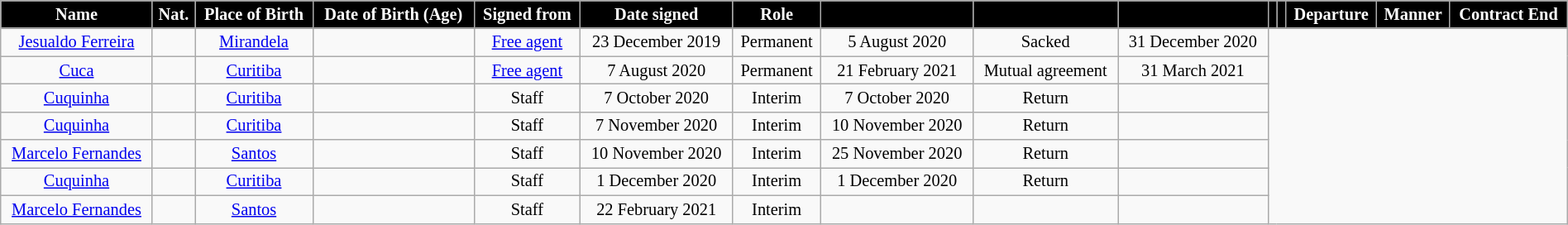<table class="wikitable" style="text-align:center; font-size:85%; width:100%">
<tr>
<th style="background:#000000; color:#FFFFFF; text-align:center;">Name</th>
<th style="background:#000000; color:#FFFFFF; text-align:center;">Nat.</th>
<th style="background:#000000; color:#FFFFFF; text-align:center;">Place of Birth</th>
<th style="background:#000000; color:#FFFFFF; text-align:center;">Date of Birth (Age)</th>
<th style="background:#000000; color:#FFFFFF; text-align:center;">Signed from</th>
<th style="background:#000000; color:#FFFFFF; text-align:center;">Date signed</th>
<th style="background:#000000; color:#FFFFFF; text-align:center;">Role</th>
<th style="background:#000000; color:#FFFFFF; text-align:center;"></th>
<th style="background:#000000; color:#FFFFFF; text-align:center;"></th>
<th style="background:#000000; color:#FFFFFF; text-align:center;"></th>
<th style="background:#000000; color:#FFFFFF; text-align:center;"></th>
<th style="background:#000000; color:#FFFFFF; text-align:center;"></th>
<th style="background:#000000; color:#FFFFFF; text-align:center;">Departure</th>
<th style="background:#000000; color:#FFFFFF; text-align:center;">Manner</th>
<th style="background:#000000; color:#FFFFFF; text-align:center;">Contract End</th>
</tr>
<tr>
<td><a href='#'>Jesualdo Ferreira</a></td>
<td></td>
<td><a href='#'>Mirandela</a></td>
<td></td>
<td><a href='#'>Free agent</a></td>
<td>23 December 2019</td>
<td>Permanent<br></td>
<td>5 August 2020</td>
<td>Sacked</td>
<td>31 December 2020</td>
</tr>
<tr>
<td><a href='#'>Cuca</a></td>
<td></td>
<td><a href='#'>Curitiba</a> </td>
<td></td>
<td><a href='#'>Free agent</a></td>
<td>7 August 2020</td>
<td>Permanent<br></td>
<td>21 February 2021</td>
<td>Mutual agreement</td>
<td>31 March 2021</td>
</tr>
<tr>
<td><a href='#'>Cuquinha</a></td>
<td></td>
<td><a href='#'>Curitiba</a> </td>
<td></td>
<td>Staff</td>
<td>7 October 2020</td>
<td>Interim<br></td>
<td>7 October 2020</td>
<td>Return</td>
<td></td>
</tr>
<tr>
<td><a href='#'>Cuquinha</a></td>
<td></td>
<td><a href='#'>Curitiba</a> </td>
<td></td>
<td>Staff</td>
<td>7 November 2020</td>
<td>Interim<br></td>
<td>10 November 2020</td>
<td>Return</td>
<td></td>
</tr>
<tr>
<td><a href='#'>Marcelo Fernandes</a></td>
<td></td>
<td><a href='#'>Santos</a> </td>
<td></td>
<td>Staff</td>
<td>10 November 2020</td>
<td>Interim<br></td>
<td>25 November 2020</td>
<td>Return</td>
<td></td>
</tr>
<tr>
<td><a href='#'>Cuquinha</a></td>
<td></td>
<td><a href='#'>Curitiba</a> </td>
<td></td>
<td>Staff</td>
<td>1 December 2020</td>
<td>Interim<br></td>
<td>1 December 2020</td>
<td>Return</td>
<td></td>
</tr>
<tr>
<td><a href='#'>Marcelo Fernandes</a></td>
<td></td>
<td><a href='#'>Santos</a> </td>
<td></td>
<td>Staff</td>
<td>22 February 2021</td>
<td>Interim<br></td>
<td></td>
<td></td>
<td></td>
</tr>
</table>
